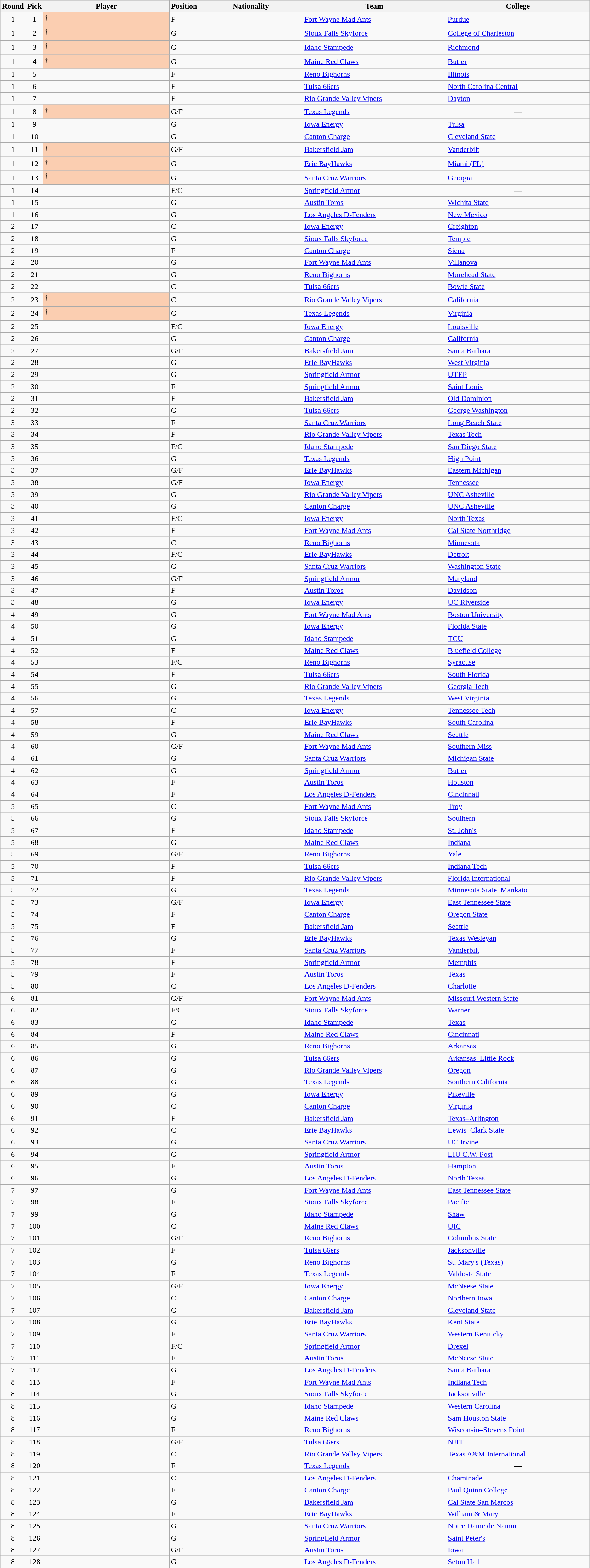<table class="wikitable sortable">
<tr>
<th width="1%">Round</th>
<th width="1%">Pick</th>
<th width="22%">Player</th>
<th width="1%">Position</th>
<th width="18%">Nationality</th>
<th width="25%">Team</th>
<th width="25%">College</th>
</tr>
<tr>
<td align=center>1</td>
<td align=center>1</td>
<td style="background-color:#FBCEB1"><sup>†</sup></td>
<td>F</td>
<td></td>
<td><a href='#'>Fort Wayne Mad Ants</a></td>
<td><a href='#'>Purdue</a></td>
</tr>
<tr>
<td align=center>1</td>
<td align=center>2</td>
<td style="background-color:#FBCEB1"><sup>†</sup></td>
<td>G</td>
<td></td>
<td><a href='#'>Sioux Falls Skyforce</a></td>
<td><a href='#'>College of Charleston</a></td>
</tr>
<tr>
<td align=center>1</td>
<td align=center>3</td>
<td style="background-color:#FBCEB1"><sup>†</sup></td>
<td>G</td>
<td></td>
<td><a href='#'>Idaho Stampede</a></td>
<td><a href='#'>Richmond</a></td>
</tr>
<tr>
<td align=center>1</td>
<td align=center>4</td>
<td style="background-color:#FBCEB1"><sup>†</sup></td>
<td>G</td>
<td></td>
<td><a href='#'>Maine Red Claws</a></td>
<td><a href='#'>Butler</a></td>
</tr>
<tr>
<td align=center>1</td>
<td align=center>5</td>
<td></td>
<td>F</td>
<td></td>
<td><a href='#'>Reno Bighorns</a></td>
<td><a href='#'>Illinois</a></td>
</tr>
<tr>
<td align=center>1</td>
<td align=center>6</td>
<td></td>
<td>F</td>
<td></td>
<td><a href='#'>Tulsa 66ers</a></td>
<td><a href='#'>North Carolina Central</a></td>
</tr>
<tr>
<td align=center>1</td>
<td align=center>7</td>
<td></td>
<td>F</td>
<td></td>
<td><a href='#'>Rio Grande Valley Vipers</a></td>
<td><a href='#'>Dayton</a></td>
</tr>
<tr>
<td align=center>1</td>
<td align=center>8</td>
<td style="background-color:#FBCEB1"><sup>†</sup></td>
<td>G/F</td>
<td></td>
<td><a href='#'>Texas Legends</a></td>
<td align=center>—</td>
</tr>
<tr>
<td align=center>1</td>
<td align=center>9</td>
<td></td>
<td>G</td>
<td></td>
<td><a href='#'>Iowa Energy</a></td>
<td><a href='#'>Tulsa</a></td>
</tr>
<tr>
<td align=center>1</td>
<td align=center>10</td>
<td></td>
<td>G</td>
<td></td>
<td><a href='#'>Canton Charge</a></td>
<td><a href='#'>Cleveland State</a></td>
</tr>
<tr>
<td align=center>1</td>
<td align=center>11</td>
<td style="background-color:#FBCEB1"><sup>†</sup></td>
<td>G/F</td>
<td></td>
<td><a href='#'>Bakersfield Jam</a></td>
<td><a href='#'>Vanderbilt</a></td>
</tr>
<tr>
<td align=center>1</td>
<td align=center>12</td>
<td style="background-color:#FBCEB1"><sup>†</sup></td>
<td>G</td>
<td></td>
<td><a href='#'>Erie BayHawks</a></td>
<td><a href='#'>Miami (FL)</a></td>
</tr>
<tr>
<td align=center>1</td>
<td align=center>13</td>
<td style="background-color:#FBCEB1"><sup>†</sup></td>
<td>G</td>
<td></td>
<td><a href='#'>Santa Cruz Warriors</a></td>
<td><a href='#'>Georgia</a></td>
</tr>
<tr>
<td align=center>1</td>
<td align=center>14</td>
<td></td>
<td>F/C</td>
<td></td>
<td><a href='#'>Springfield Armor</a></td>
<td align=center>—</td>
</tr>
<tr>
<td align=center>1</td>
<td align=center>15</td>
<td></td>
<td>G</td>
<td></td>
<td><a href='#'>Austin Toros</a></td>
<td><a href='#'>Wichita State</a></td>
</tr>
<tr>
<td align=center>1</td>
<td align=center>16</td>
<td></td>
<td>G</td>
<td></td>
<td><a href='#'>Los Angeles D-Fenders</a></td>
<td><a href='#'>New Mexico</a></td>
</tr>
<tr>
<td align=center>2</td>
<td align=center>17</td>
<td></td>
<td>C</td>
<td></td>
<td><a href='#'>Iowa Energy</a></td>
<td><a href='#'>Creighton</a></td>
</tr>
<tr>
<td align=center>2</td>
<td align=center>18</td>
<td></td>
<td>G</td>
<td></td>
<td><a href='#'>Sioux Falls Skyforce</a></td>
<td><a href='#'>Temple</a></td>
</tr>
<tr>
<td align=center>2</td>
<td align=center>19</td>
<td></td>
<td>F</td>
<td></td>
<td><a href='#'>Canton Charge</a></td>
<td><a href='#'>Siena</a></td>
</tr>
<tr>
<td align=center>2</td>
<td align=center>20</td>
<td></td>
<td>G</td>
<td></td>
<td><a href='#'>Fort Wayne Mad Ants</a></td>
<td><a href='#'>Villanova</a></td>
</tr>
<tr>
<td align=center>2</td>
<td align=center>21</td>
<td></td>
<td>G</td>
<td></td>
<td><a href='#'>Reno Bighorns</a></td>
<td><a href='#'>Morehead State</a></td>
</tr>
<tr>
<td align=center>2</td>
<td align=center>22</td>
<td></td>
<td>C</td>
<td></td>
<td><a href='#'>Tulsa 66ers</a></td>
<td><a href='#'>Bowie State</a></td>
</tr>
<tr>
<td align=center>2</td>
<td align=center>23</td>
<td style="background-color:#FBCEB1"><sup>†</sup></td>
<td>C</td>
<td></td>
<td><a href='#'>Rio Grande Valley Vipers</a></td>
<td><a href='#'>California</a></td>
</tr>
<tr>
<td align=center>2</td>
<td align=center>24</td>
<td style="background-color:#FBCEB1"><sup>†</sup></td>
<td>G</td>
<td></td>
<td><a href='#'>Texas Legends</a></td>
<td><a href='#'>Virginia</a></td>
</tr>
<tr>
<td align=center>2</td>
<td align=center>25</td>
<td></td>
<td>F/C</td>
<td></td>
<td><a href='#'>Iowa Energy</a></td>
<td><a href='#'>Louisville</a></td>
</tr>
<tr>
<td align=center>2</td>
<td align=center>26</td>
<td></td>
<td>G</td>
<td></td>
<td><a href='#'>Canton Charge</a></td>
<td><a href='#'>California</a></td>
</tr>
<tr>
<td align=center>2</td>
<td align=center>27</td>
<td></td>
<td>G/F</td>
<td></td>
<td><a href='#'>Bakersfield Jam</a></td>
<td><a href='#'>Santa Barbara</a></td>
</tr>
<tr>
<td align=center>2</td>
<td align=center>28</td>
<td></td>
<td>G</td>
<td></td>
<td><a href='#'>Erie BayHawks</a></td>
<td><a href='#'>West Virginia</a></td>
</tr>
<tr>
<td align=center>2</td>
<td align=center>29</td>
<td></td>
<td>G</td>
<td></td>
<td><a href='#'>Springfield Armor</a></td>
<td><a href='#'>UTEP</a></td>
</tr>
<tr>
<td align=center>2</td>
<td align=center>30</td>
<td></td>
<td>F</td>
<td></td>
<td><a href='#'>Springfield Armor</a></td>
<td><a href='#'>Saint Louis</a></td>
</tr>
<tr>
<td align=center>2</td>
<td align=center>31</td>
<td></td>
<td>F</td>
<td></td>
<td><a href='#'>Bakersfield Jam</a></td>
<td><a href='#'>Old Dominion</a></td>
</tr>
<tr>
<td align=center>2</td>
<td align=center>32</td>
<td></td>
<td>G</td>
<td></td>
<td><a href='#'>Tulsa 66ers</a></td>
<td><a href='#'>George Washington</a></td>
</tr>
<tr>
</tr>
<tr>
<td align=center>3</td>
<td align=center>33</td>
<td></td>
<td>F</td>
<td></td>
<td><a href='#'>Santa Cruz Warriors</a></td>
<td><a href='#'>Long Beach State</a></td>
</tr>
<tr>
<td align=center>3</td>
<td align=center>34</td>
<td></td>
<td>F</td>
<td></td>
<td><a href='#'>Rio Grande Valley Vipers</a></td>
<td><a href='#'>Texas Tech</a></td>
</tr>
<tr>
<td align=center>3</td>
<td align=center>35</td>
<td></td>
<td>F/C</td>
<td></td>
<td><a href='#'>Idaho Stampede</a></td>
<td><a href='#'>San Diego State</a></td>
</tr>
<tr>
<td align=center>3</td>
<td align=center>36</td>
<td></td>
<td>G</td>
<td></td>
<td><a href='#'>Texas Legends</a></td>
<td><a href='#'>High Point</a></td>
</tr>
<tr>
<td align=center>3</td>
<td align=center>37</td>
<td></td>
<td>G/F</td>
<td></td>
<td><a href='#'>Erie BayHawks</a></td>
<td><a href='#'>Eastern Michigan</a></td>
</tr>
<tr>
<td align=center>3</td>
<td align=center>38</td>
<td></td>
<td>G/F</td>
<td></td>
<td><a href='#'>Iowa Energy</a></td>
<td><a href='#'>Tennessee</a></td>
</tr>
<tr>
<td align=center>3</td>
<td align=center>39</td>
<td></td>
<td>G</td>
<td></td>
<td><a href='#'>Rio Grande Valley Vipers</a></td>
<td><a href='#'>UNC Asheville</a></td>
</tr>
<tr>
<td align=center>3</td>
<td align=center>40</td>
<td></td>
<td>G</td>
<td></td>
<td><a href='#'>Canton Charge</a></td>
<td><a href='#'>UNC Asheville</a></td>
</tr>
<tr>
<td align=center>3</td>
<td align=center>41</td>
<td></td>
<td>F/C</td>
<td><br></td>
<td><a href='#'>Iowa Energy</a></td>
<td><a href='#'>North Texas</a></td>
</tr>
<tr>
<td align=center>3</td>
<td align=center>42</td>
<td></td>
<td>F</td>
<td></td>
<td><a href='#'>Fort Wayne Mad Ants</a></td>
<td><a href='#'>Cal State Northridge</a></td>
</tr>
<tr>
<td align=center>3</td>
<td align=center>43</td>
<td></td>
<td>C</td>
<td></td>
<td><a href='#'>Reno Bighorns</a></td>
<td><a href='#'>Minnesota</a></td>
</tr>
<tr>
<td align=center>3</td>
<td align=center>44</td>
<td></td>
<td>F/C</td>
<td></td>
<td><a href='#'>Erie BayHawks</a></td>
<td><a href='#'>Detroit</a></td>
</tr>
<tr>
<td align=center>3</td>
<td align=center>45</td>
<td></td>
<td>G</td>
<td></td>
<td><a href='#'>Santa Cruz Warriors</a></td>
<td><a href='#'>Washington State</a></td>
</tr>
<tr>
<td align=center>3</td>
<td align=center>46</td>
<td></td>
<td>G/F</td>
<td></td>
<td><a href='#'>Springfield Armor</a></td>
<td><a href='#'>Maryland</a></td>
</tr>
<tr>
<td align=center>3</td>
<td align=center>47</td>
<td></td>
<td>F</td>
<td></td>
<td><a href='#'>Austin Toros</a></td>
<td><a href='#'>Davidson</a></td>
</tr>
<tr>
<td align=center>3</td>
<td align=center>48</td>
<td></td>
<td>G</td>
<td></td>
<td><a href='#'>Iowa Energy</a></td>
<td><a href='#'>UC Riverside</a></td>
</tr>
<tr>
<td align=center>4</td>
<td align=center>49</td>
<td></td>
<td>G</td>
<td></td>
<td><a href='#'>Fort Wayne Mad Ants</a></td>
<td><a href='#'>Boston University</a></td>
</tr>
<tr>
<td align=center>4</td>
<td align=center>50</td>
<td></td>
<td>G</td>
<td></td>
<td><a href='#'>Iowa Energy</a></td>
<td><a href='#'>Florida State</a></td>
</tr>
<tr>
<td align=center>4</td>
<td align=center>51</td>
<td></td>
<td>G</td>
<td></td>
<td><a href='#'>Idaho Stampede</a></td>
<td><a href='#'>TCU</a></td>
</tr>
<tr>
<td align=center>4</td>
<td align=center>52</td>
<td></td>
<td>F</td>
<td></td>
<td><a href='#'>Maine Red Claws</a></td>
<td><a href='#'>Bluefield College</a></td>
</tr>
<tr>
<td align=center>4</td>
<td align=center>53</td>
<td></td>
<td>F/C</td>
<td></td>
<td><a href='#'>Reno Bighorns</a></td>
<td><a href='#'>Syracuse</a></td>
</tr>
<tr>
<td align=center>4</td>
<td align=center>54</td>
<td></td>
<td>F</td>
<td></td>
<td><a href='#'>Tulsa 66ers</a></td>
<td><a href='#'>South Florida</a></td>
</tr>
<tr>
<td align=center>4</td>
<td align=center>55</td>
<td></td>
<td>G</td>
<td></td>
<td><a href='#'>Rio Grande Valley Vipers</a></td>
<td><a href='#'>Georgia Tech</a></td>
</tr>
<tr>
<td align=center>4</td>
<td align=center>56</td>
<td></td>
<td>G</td>
<td></td>
<td><a href='#'>Texas Legends</a></td>
<td><a href='#'>West Virginia</a></td>
</tr>
<tr>
<td align=center>4</td>
<td align=center>57</td>
<td></td>
<td>C</td>
<td></td>
<td><a href='#'>Iowa Energy</a></td>
<td><a href='#'>Tennessee Tech</a></td>
</tr>
<tr>
<td align=center>4</td>
<td align=center>58</td>
<td></td>
<td>F</td>
<td></td>
<td><a href='#'>Erie BayHawks</a></td>
<td><a href='#'>South Carolina</a></td>
</tr>
<tr>
<td align=center>4</td>
<td align=center>59</td>
<td></td>
<td>G</td>
<td></td>
<td><a href='#'>Maine Red Claws</a></td>
<td><a href='#'>Seattle</a></td>
</tr>
<tr>
<td align=center>4</td>
<td align=center>60</td>
<td></td>
<td>G/F</td>
<td></td>
<td><a href='#'>Fort Wayne Mad Ants</a></td>
<td><a href='#'>Southern Miss</a></td>
</tr>
<tr>
<td align=center>4</td>
<td align=center>61</td>
<td></td>
<td>G</td>
<td></td>
<td><a href='#'>Santa Cruz Warriors</a></td>
<td><a href='#'>Michigan State</a></td>
</tr>
<tr>
<td align=center>4</td>
<td align=center>62</td>
<td></td>
<td>G</td>
<td></td>
<td><a href='#'>Springfield Armor</a></td>
<td><a href='#'>Butler</a></td>
</tr>
<tr>
<td align=center>4</td>
<td align=center>63</td>
<td></td>
<td>F</td>
<td></td>
<td><a href='#'>Austin Toros</a></td>
<td><a href='#'>Houston</a></td>
</tr>
<tr>
<td align=center>4</td>
<td align=center>64</td>
<td></td>
<td>F</td>
<td></td>
<td><a href='#'>Los Angeles D-Fenders</a></td>
<td><a href='#'>Cincinnati</a></td>
</tr>
<tr>
<td align=center>5</td>
<td align=center>65</td>
<td></td>
<td>C</td>
<td></td>
<td><a href='#'>Fort Wayne Mad Ants</a></td>
<td><a href='#'>Troy</a></td>
</tr>
<tr>
<td align=center>5</td>
<td align=center>66</td>
<td></td>
<td>G</td>
<td></td>
<td><a href='#'>Sioux Falls Skyforce</a></td>
<td><a href='#'>Southern</a></td>
</tr>
<tr>
<td align=center>5</td>
<td align=center>67</td>
<td></td>
<td>F</td>
<td></td>
<td><a href='#'>Idaho Stampede</a></td>
<td><a href='#'>St. John's</a></td>
</tr>
<tr>
<td align=center>5</td>
<td align=center>68</td>
<td></td>
<td>G</td>
<td></td>
<td><a href='#'>Maine Red Claws</a></td>
<td><a href='#'>Indiana</a></td>
</tr>
<tr>
<td align=center>5</td>
<td align=center>69</td>
<td></td>
<td>G/F</td>
<td></td>
<td><a href='#'>Reno Bighorns</a></td>
<td><a href='#'>Yale</a></td>
</tr>
<tr>
<td align=center>5</td>
<td align=center>70</td>
<td></td>
<td>F</td>
<td></td>
<td><a href='#'>Tulsa 66ers</a></td>
<td><a href='#'>Indiana Tech</a></td>
</tr>
<tr>
<td align=center>5</td>
<td align=center>71</td>
<td></td>
<td>F</td>
<td></td>
<td><a href='#'>Rio Grande Valley Vipers</a></td>
<td><a href='#'>Florida International</a></td>
</tr>
<tr>
<td align=center>5</td>
<td align=center>72</td>
<td></td>
<td>G</td>
<td></td>
<td><a href='#'>Texas Legends</a></td>
<td><a href='#'>Minnesota State–Mankato</a></td>
</tr>
<tr>
<td align=center>5</td>
<td align=center>73</td>
<td></td>
<td>G/F</td>
<td></td>
<td><a href='#'>Iowa Energy</a></td>
<td><a href='#'>East Tennessee State</a></td>
</tr>
<tr>
<td align=center>5</td>
<td align=center>74</td>
<td></td>
<td>F</td>
<td></td>
<td><a href='#'>Canton Charge</a></td>
<td><a href='#'>Oregon State</a></td>
</tr>
<tr>
<td align=center>5</td>
<td align=center>75</td>
<td></td>
<td>F</td>
<td></td>
<td><a href='#'>Bakersfield Jam</a></td>
<td><a href='#'>Seattle</a></td>
</tr>
<tr>
<td align=center>5</td>
<td align=center>76</td>
<td></td>
<td>G</td>
<td></td>
<td><a href='#'>Erie BayHawks</a></td>
<td><a href='#'>Texas Wesleyan</a></td>
</tr>
<tr>
<td align=center>5</td>
<td align=center>77</td>
<td></td>
<td>F</td>
<td></td>
<td><a href='#'>Santa Cruz Warriors</a></td>
<td><a href='#'>Vanderbilt</a></td>
</tr>
<tr>
<td align=center>5</td>
<td align=center>78</td>
<td></td>
<td>F</td>
<td></td>
<td><a href='#'>Springfield Armor</a></td>
<td><a href='#'>Memphis</a></td>
</tr>
<tr>
<td align=center>5</td>
<td align=center>79</td>
<td></td>
<td>F</td>
<td></td>
<td><a href='#'>Austin Toros</a></td>
<td><a href='#'>Texas</a></td>
</tr>
<tr>
<td align=center>5</td>
<td align=center>80</td>
<td></td>
<td>C</td>
<td></td>
<td><a href='#'>Los Angeles D-Fenders</a></td>
<td><a href='#'>Charlotte</a></td>
</tr>
<tr>
<td align=center>6</td>
<td align=center>81</td>
<td></td>
<td>G/F</td>
<td></td>
<td><a href='#'>Fort Wayne Mad Ants</a></td>
<td><a href='#'>Missouri Western State</a></td>
</tr>
<tr>
<td align=center>6</td>
<td align=center>82</td>
<td></td>
<td>F/C</td>
<td></td>
<td><a href='#'>Sioux Falls Skyforce</a></td>
<td><a href='#'>Warner</a></td>
</tr>
<tr>
<td align=center>6</td>
<td align=center>83</td>
<td></td>
<td>G</td>
<td></td>
<td><a href='#'>Idaho Stampede</a></td>
<td><a href='#'>Texas</a></td>
</tr>
<tr>
<td align=center>6</td>
<td align=center>84</td>
<td></td>
<td>F</td>
<td></td>
<td><a href='#'>Maine Red Claws</a></td>
<td><a href='#'>Cincinnati</a></td>
</tr>
<tr>
<td align=center>6</td>
<td align=center>85</td>
<td></td>
<td>G</td>
<td></td>
<td><a href='#'>Reno Bighorns</a></td>
<td><a href='#'>Arkansas</a></td>
</tr>
<tr>
<td align=center>6</td>
<td align=center>86</td>
<td></td>
<td>G</td>
<td></td>
<td><a href='#'>Tulsa 66ers</a></td>
<td><a href='#'>Arkansas–Little Rock</a></td>
</tr>
<tr>
<td align=center>6</td>
<td align=center>87</td>
<td></td>
<td>G</td>
<td></td>
<td><a href='#'>Rio Grande Valley Vipers</a></td>
<td><a href='#'>Oregon</a></td>
</tr>
<tr>
<td align=center>6</td>
<td align=center>88</td>
<td></td>
<td>G</td>
<td></td>
<td><a href='#'>Texas Legends</a></td>
<td><a href='#'>Southern California</a></td>
</tr>
<tr>
<td align=center>6</td>
<td align=center>89</td>
<td></td>
<td>G</td>
<td></td>
<td><a href='#'>Iowa Energy</a></td>
<td><a href='#'>Pikeville</a></td>
</tr>
<tr>
<td align=center>6</td>
<td align=center>90</td>
<td></td>
<td>C</td>
<td></td>
<td><a href='#'>Canton Charge</a></td>
<td><a href='#'>Virginia</a></td>
</tr>
<tr>
<td align=center>6</td>
<td align=center>91</td>
<td></td>
<td>F</td>
<td></td>
<td><a href='#'>Bakersfield Jam</a></td>
<td><a href='#'>Texas–Arlington</a></td>
</tr>
<tr>
<td align=center>6</td>
<td align=center>92</td>
<td></td>
<td>C</td>
<td></td>
<td><a href='#'>Erie BayHawks</a></td>
<td><a href='#'>Lewis–Clark State</a></td>
</tr>
<tr>
<td align=center>6</td>
<td align=center>93</td>
<td></td>
<td>G</td>
<td></td>
<td><a href='#'>Santa Cruz Warriors</a></td>
<td><a href='#'>UC Irvine</a></td>
</tr>
<tr>
<td align=center>6</td>
<td align=center>94</td>
<td></td>
<td>G</td>
<td></td>
<td><a href='#'>Springfield Armor</a></td>
<td><a href='#'>LIU C.W. Post</a></td>
</tr>
<tr>
<td align=center>6</td>
<td align=center>95</td>
<td></td>
<td>F</td>
<td></td>
<td><a href='#'>Austin Toros</a></td>
<td><a href='#'>Hampton</a></td>
</tr>
<tr>
<td align=center>6</td>
<td align=center>96</td>
<td></td>
<td>G</td>
<td></td>
<td><a href='#'>Los Angeles D-Fenders</a></td>
<td><a href='#'>North Texas</a></td>
</tr>
<tr>
<td align=center>7</td>
<td align=center>97</td>
<td></td>
<td>G</td>
<td></td>
<td><a href='#'>Fort Wayne Mad Ants</a></td>
<td><a href='#'>East Tennessee State</a></td>
</tr>
<tr>
<td align=center>7</td>
<td align=center>98</td>
<td></td>
<td>F</td>
<td></td>
<td><a href='#'>Sioux Falls Skyforce</a></td>
<td><a href='#'>Pacific</a></td>
</tr>
<tr>
<td align=center>7</td>
<td align=center>99</td>
<td></td>
<td>G</td>
<td></td>
<td><a href='#'>Idaho Stampede</a></td>
<td><a href='#'>Shaw</a></td>
</tr>
<tr>
<td align=center>7</td>
<td align=center>100</td>
<td></td>
<td>C</td>
<td></td>
<td><a href='#'>Maine Red Claws</a></td>
<td><a href='#'>UIC</a></td>
</tr>
<tr>
<td align=center>7</td>
<td align=center>101</td>
<td></td>
<td>G/F</td>
<td></td>
<td><a href='#'>Reno Bighorns</a></td>
<td><a href='#'>Columbus State</a></td>
</tr>
<tr>
<td align=center>7</td>
<td align=center>102</td>
<td></td>
<td>F</td>
<td></td>
<td><a href='#'>Tulsa 66ers</a></td>
<td><a href='#'>Jacksonville</a></td>
</tr>
<tr>
<td align=center>7</td>
<td align=center>103</td>
<td></td>
<td>G</td>
<td></td>
<td><a href='#'>Reno Bighorns</a></td>
<td><a href='#'>St. Mary's (Texas)</a></td>
</tr>
<tr>
<td align=center>7</td>
<td align=center>104</td>
<td></td>
<td>F</td>
<td></td>
<td><a href='#'>Texas Legends</a></td>
<td><a href='#'>Valdosta State</a></td>
</tr>
<tr>
<td align=center>7</td>
<td align=center>105</td>
<td></td>
<td>G/F</td>
<td></td>
<td><a href='#'>Iowa Energy</a></td>
<td><a href='#'>McNeese State</a></td>
</tr>
<tr>
<td align=center>7</td>
<td align=center>106</td>
<td></td>
<td>C</td>
<td></td>
<td><a href='#'>Canton Charge</a></td>
<td><a href='#'>Northern Iowa</a></td>
</tr>
<tr>
<td align=center>7</td>
<td align=center>107</td>
<td></td>
<td>G</td>
<td></td>
<td><a href='#'>Bakersfield Jam</a></td>
<td><a href='#'>Cleveland State</a></td>
</tr>
<tr>
<td align=center>7</td>
<td align=center>108</td>
<td></td>
<td>G</td>
<td></td>
<td><a href='#'>Erie BayHawks</a></td>
<td><a href='#'>Kent State</a></td>
</tr>
<tr>
<td align=center>7</td>
<td align=center>109</td>
<td></td>
<td>F</td>
<td></td>
<td><a href='#'>Santa Cruz Warriors</a></td>
<td><a href='#'>Western Kentucky</a></td>
</tr>
<tr>
<td align=center>7</td>
<td align=center>110</td>
<td></td>
<td>F/C</td>
<td></td>
<td><a href='#'>Springfield Armor</a></td>
<td><a href='#'>Drexel</a></td>
</tr>
<tr>
<td align=center>7</td>
<td align=center>111</td>
<td></td>
<td>F</td>
<td><br></td>
<td><a href='#'>Austin Toros</a></td>
<td><a href='#'>McNeese State</a></td>
</tr>
<tr>
<td align=center>7</td>
<td align=center>112</td>
<td></td>
<td>G</td>
<td></td>
<td><a href='#'>Los Angeles D-Fenders</a></td>
<td><a href='#'>Santa Barbara</a></td>
</tr>
<tr>
<td align=center>8</td>
<td align=center>113</td>
<td></td>
<td>F</td>
<td></td>
<td><a href='#'>Fort Wayne Mad Ants</a></td>
<td><a href='#'>Indiana Tech</a></td>
</tr>
<tr>
<td align=center>8</td>
<td align=center>114</td>
<td></td>
<td>G</td>
<td></td>
<td><a href='#'>Sioux Falls Skyforce</a></td>
<td><a href='#'>Jacksonville</a></td>
</tr>
<tr>
<td align=center>8</td>
<td align=center>115</td>
<td></td>
<td>G</td>
<td></td>
<td><a href='#'>Idaho Stampede</a></td>
<td><a href='#'>Western Carolina</a></td>
</tr>
<tr>
<td align=center>8</td>
<td align=center>116</td>
<td></td>
<td>G</td>
<td></td>
<td><a href='#'>Maine Red Claws</a></td>
<td><a href='#'>Sam Houston State</a></td>
</tr>
<tr>
<td align=center>8</td>
<td align=center>117</td>
<td></td>
<td>F</td>
<td></td>
<td><a href='#'>Reno Bighorns</a></td>
<td><a href='#'>Wisconsin–Stevens Point</a></td>
</tr>
<tr>
<td align=center>8</td>
<td align=center>118</td>
<td></td>
<td>G/F</td>
<td></td>
<td><a href='#'>Tulsa 66ers</a></td>
<td><a href='#'>NJIT</a></td>
</tr>
<tr>
<td align=center>8</td>
<td align=center>119</td>
<td></td>
<td>C</td>
<td></td>
<td><a href='#'>Rio Grande Valley Vipers</a></td>
<td><a href='#'>Texas A&M International</a></td>
</tr>
<tr>
<td align=center>8</td>
<td align=center>120</td>
<td></td>
<td>F</td>
<td></td>
<td><a href='#'>Texas Legends</a></td>
<td align=center>—</td>
</tr>
<tr>
<td align=center>8</td>
<td align=center>121</td>
<td></td>
<td>C</td>
<td></td>
<td><a href='#'>Los Angeles D-Fenders</a></td>
<td><a href='#'>Chaminade</a></td>
</tr>
<tr>
<td align=center>8</td>
<td align=center>122</td>
<td></td>
<td>F</td>
<td></td>
<td><a href='#'>Canton Charge</a></td>
<td><a href='#'>Paul Quinn College</a></td>
</tr>
<tr>
<td align=center>8</td>
<td align=center>123</td>
<td></td>
<td>G</td>
<td></td>
<td><a href='#'>Bakersfield Jam</a></td>
<td><a href='#'>Cal State San Marcos</a></td>
</tr>
<tr>
<td align=center>8</td>
<td align=center>124</td>
<td></td>
<td>F</td>
<td></td>
<td><a href='#'>Erie BayHawks</a></td>
<td><a href='#'>William & Mary</a></td>
</tr>
<tr>
<td align=center>8</td>
<td align=center>125</td>
<td></td>
<td>G</td>
<td></td>
<td><a href='#'>Santa Cruz Warriors</a></td>
<td><a href='#'>Notre Dame de Namur</a></td>
</tr>
<tr>
<td align=center>8</td>
<td align=center>126</td>
<td></td>
<td>G</td>
<td></td>
<td><a href='#'>Springfield Armor</a></td>
<td><a href='#'>Saint Peter's</a></td>
</tr>
<tr>
<td align=center>8</td>
<td align=center>127</td>
<td></td>
<td>G/F</td>
<td></td>
<td><a href='#'>Austin Toros</a></td>
<td><a href='#'>Iowa</a></td>
</tr>
<tr>
<td align=center>8</td>
<td align=center>128</td>
<td></td>
<td>G</td>
<td><br></td>
<td><a href='#'>Los Angeles D-Fenders</a></td>
<td><a href='#'>Seton Hall</a></td>
</tr>
<tr>
</tr>
</table>
